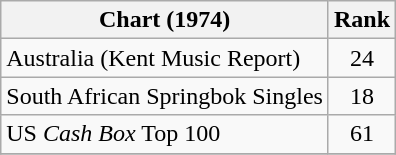<table class="wikitable sortable">
<tr>
<th align="left">Chart (1974)</th>
<th style="text-align:center;">Rank</th>
</tr>
<tr>
<td scope="row">Australia (Kent Music Report)</td>
<td style="text-align:center;">24</td>
</tr>
<tr>
<td>South African Springbok Singles</td>
<td align="center">18</td>
</tr>
<tr>
<td>US <em>Cash Box</em> Top 100</td>
<td style="text-align:center;">61</td>
</tr>
<tr>
</tr>
</table>
